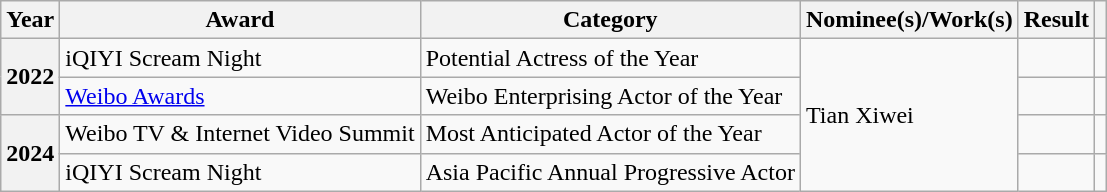<table class="wikitable sortable plainrowheaders">
<tr>
<th scope="col">Year</th>
<th scope="col">Award</th>
<th scope="col">Category</th>
<th scope="col">Nominee(s)/Work(s)</th>
<th scope="col">Result</th>
<th scope="col" class="unsortable"></th>
</tr>
<tr>
<th scope="row" rowspan="2">2022</th>
<td>iQIYI Scream Night</td>
<td>Potential Actress of the Year</td>
<td rowspan="4">Tian Xiwei</td>
<td></td>
<td style="text-align:center"></td>
</tr>
<tr>
<td><a href='#'>Weibo Awards</a></td>
<td>Weibo Enterprising Actor of the Year</td>
<td></td>
<td style="text-align:center"></td>
</tr>
<tr>
<th scope="row" rowspan="2">2024</th>
<td>Weibo TV & Internet Video Summit</td>
<td>Most Anticipated Actor of the Year</td>
<td></td>
<td style="text-align:center"></td>
</tr>
<tr>
<td>iQIYI Scream Night</td>
<td>Asia Pacific Annual Progressive Actor</td>
<td></td>
<td style="text-align:center"></td>
</tr>
</table>
